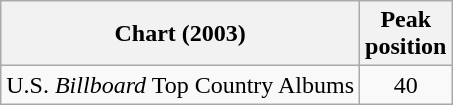<table class="wikitable">
<tr>
<th>Chart (2003)</th>
<th>Peak<br>position</th>
</tr>
<tr>
<td>U.S. <em>Billboard</em> Top Country Albums</td>
<td align="center">40</td>
</tr>
</table>
